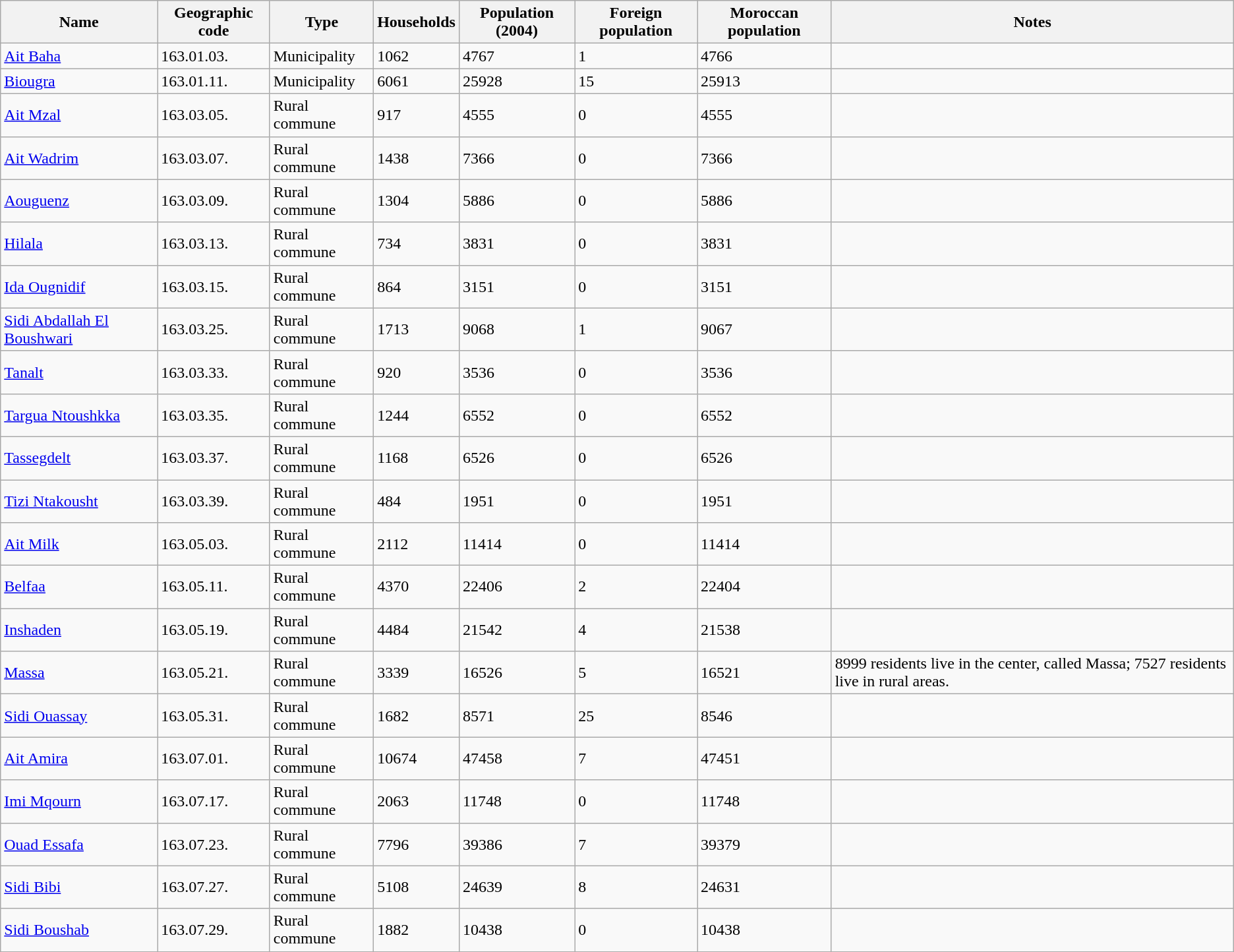<table class="wikitable sortable">
<tr>
<th>Name</th>
<th>Geographic code</th>
<th>Type</th>
<th>Households</th>
<th>Population (2004)</th>
<th>Foreign population</th>
<th>Moroccan population</th>
<th>Notes</th>
</tr>
<tr>
<td><a href='#'>Ait Baha</a></td>
<td>163.01.03.</td>
<td>Municipality</td>
<td>1062</td>
<td>4767</td>
<td>1</td>
<td>4766</td>
<td></td>
</tr>
<tr>
<td><a href='#'>Biougra</a></td>
<td>163.01.11.</td>
<td>Municipality</td>
<td>6061</td>
<td>25928</td>
<td>15</td>
<td>25913</td>
<td></td>
</tr>
<tr>
<td><a href='#'>Ait Mzal</a></td>
<td>163.03.05.</td>
<td>Rural commune</td>
<td>917</td>
<td>4555</td>
<td>0</td>
<td>4555</td>
<td></td>
</tr>
<tr>
<td><a href='#'>Ait Wadrim</a></td>
<td>163.03.07.</td>
<td>Rural commune</td>
<td>1438</td>
<td>7366</td>
<td>0</td>
<td>7366</td>
<td></td>
</tr>
<tr>
<td><a href='#'>Aouguenz</a></td>
<td>163.03.09.</td>
<td>Rural commune</td>
<td>1304</td>
<td>5886</td>
<td>0</td>
<td>5886</td>
<td></td>
</tr>
<tr>
<td><a href='#'>Hilala</a></td>
<td>163.03.13.</td>
<td>Rural commune</td>
<td>734</td>
<td>3831</td>
<td>0</td>
<td>3831</td>
<td></td>
</tr>
<tr>
<td><a href='#'>Ida Ougnidif</a></td>
<td>163.03.15.</td>
<td>Rural commune</td>
<td>864</td>
<td>3151</td>
<td>0</td>
<td>3151</td>
<td></td>
</tr>
<tr>
<td><a href='#'>Sidi Abdallah El Boushwari</a></td>
<td>163.03.25.</td>
<td>Rural commune</td>
<td>1713</td>
<td>9068</td>
<td>1</td>
<td>9067</td>
<td></td>
</tr>
<tr>
<td><a href='#'>Tanalt</a></td>
<td>163.03.33.</td>
<td>Rural commune</td>
<td>920</td>
<td>3536</td>
<td>0</td>
<td>3536</td>
<td></td>
</tr>
<tr>
<td><a href='#'>Targua Ntoushkka</a></td>
<td>163.03.35.</td>
<td>Rural commune</td>
<td>1244</td>
<td>6552</td>
<td>0</td>
<td>6552</td>
<td></td>
</tr>
<tr>
<td><a href='#'>Tassegdelt</a></td>
<td>163.03.37.</td>
<td>Rural commune</td>
<td>1168</td>
<td>6526</td>
<td>0</td>
<td>6526</td>
<td></td>
</tr>
<tr>
<td><a href='#'>Tizi Ntakousht</a></td>
<td>163.03.39.</td>
<td>Rural commune</td>
<td>484</td>
<td>1951</td>
<td>0</td>
<td>1951</td>
<td></td>
</tr>
<tr>
<td><a href='#'>Ait Milk</a></td>
<td>163.05.03.</td>
<td>Rural commune</td>
<td>2112</td>
<td>11414</td>
<td>0</td>
<td>11414</td>
<td></td>
</tr>
<tr>
<td><a href='#'>Belfaa</a></td>
<td>163.05.11.</td>
<td>Rural commune</td>
<td>4370</td>
<td>22406</td>
<td>2</td>
<td>22404</td>
<td></td>
</tr>
<tr>
<td><a href='#'>Inshaden</a></td>
<td>163.05.19.</td>
<td>Rural commune</td>
<td>4484</td>
<td>21542</td>
<td>4</td>
<td>21538</td>
<td></td>
</tr>
<tr>
<td><a href='#'>Massa</a></td>
<td>163.05.21.</td>
<td>Rural commune</td>
<td>3339</td>
<td>16526</td>
<td>5</td>
<td>16521</td>
<td>8999 residents live in the center, called Massa; 7527 residents live in rural areas.</td>
</tr>
<tr>
<td><a href='#'>Sidi Ouassay</a></td>
<td>163.05.31.</td>
<td>Rural commune</td>
<td>1682</td>
<td>8571</td>
<td>25</td>
<td>8546</td>
<td></td>
</tr>
<tr>
<td><a href='#'>Ait Amira</a></td>
<td>163.07.01.</td>
<td>Rural commune</td>
<td>10674</td>
<td>47458</td>
<td>7</td>
<td>47451</td>
<td></td>
</tr>
<tr>
<td><a href='#'>Imi Mqourn</a></td>
<td>163.07.17.</td>
<td>Rural commune</td>
<td>2063</td>
<td>11748</td>
<td>0</td>
<td>11748</td>
<td></td>
</tr>
<tr>
<td><a href='#'>Ouad Essafa</a></td>
<td>163.07.23.</td>
<td>Rural commune</td>
<td>7796</td>
<td>39386</td>
<td>7</td>
<td>39379</td>
<td></td>
</tr>
<tr>
<td><a href='#'>Sidi Bibi</a></td>
<td>163.07.27.</td>
<td>Rural commune</td>
<td>5108</td>
<td>24639</td>
<td>8</td>
<td>24631</td>
<td></td>
</tr>
<tr>
<td><a href='#'>Sidi Boushab</a></td>
<td>163.07.29.</td>
<td>Rural commune</td>
<td>1882</td>
<td>10438</td>
<td>0</td>
<td>10438</td>
<td></td>
</tr>
<tr>
</tr>
</table>
